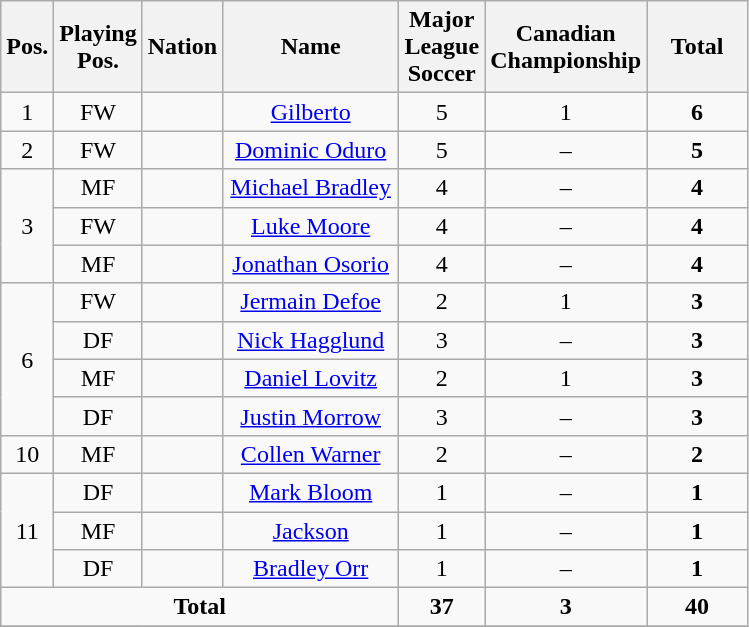<table class="wikitable sortable" style="font-size:100%; text-align:center">
<tr>
<th width=15>Pos.</th>
<th width=15>Playing Pos.</th>
<th width=15>Nation</th>
<th width=110>Name</th>
<th width=50>Major League Soccer</th>
<th width=50>Canadian Championship</th>
<th width=60>Total</th>
</tr>
<tr>
<td>1</td>
<td>FW</td>
<td></td>
<td><a href='#'>Gilberto</a></td>
<td>5</td>
<td>1</td>
<td><strong>6</strong></td>
</tr>
<tr>
<td>2</td>
<td>FW</td>
<td></td>
<td><a href='#'>Dominic Oduro</a></td>
<td>5</td>
<td>–</td>
<td><strong>5</strong></td>
</tr>
<tr>
<td rowspan=3>3</td>
<td>MF</td>
<td></td>
<td><a href='#'>Michael Bradley</a></td>
<td>4</td>
<td>–</td>
<td><strong>4</strong></td>
</tr>
<tr>
<td>FW</td>
<td></td>
<td><a href='#'>Luke Moore</a></td>
<td>4</td>
<td>–</td>
<td><strong>4</strong></td>
</tr>
<tr>
<td>MF</td>
<td></td>
<td><a href='#'>Jonathan Osorio</a></td>
<td>4</td>
<td>–</td>
<td><strong>4</strong></td>
</tr>
<tr>
<td rowspan=4>6</td>
<td>FW</td>
<td></td>
<td><a href='#'>Jermain Defoe</a></td>
<td>2</td>
<td>1</td>
<td><strong>3</strong></td>
</tr>
<tr>
<td>DF</td>
<td></td>
<td><a href='#'>Nick Hagglund</a></td>
<td>3</td>
<td>–</td>
<td><strong>3</strong></td>
</tr>
<tr>
<td>MF</td>
<td></td>
<td><a href='#'>Daniel Lovitz</a></td>
<td>2</td>
<td>1</td>
<td><strong>3</strong></td>
</tr>
<tr>
<td>DF</td>
<td></td>
<td><a href='#'>Justin Morrow</a></td>
<td>3</td>
<td>–</td>
<td><strong>3</strong></td>
</tr>
<tr>
<td>10</td>
<td>MF</td>
<td></td>
<td><a href='#'>Collen Warner</a></td>
<td>2</td>
<td>–</td>
<td><strong>2</strong></td>
</tr>
<tr>
<td rowspan=3>11</td>
<td>DF</td>
<td></td>
<td><a href='#'>Mark Bloom</a></td>
<td>1</td>
<td>–</td>
<td><strong>1</strong></td>
</tr>
<tr>
<td>MF</td>
<td></td>
<td><a href='#'>Jackson</a></td>
<td>1</td>
<td>–</td>
<td><strong>1</strong></td>
</tr>
<tr>
<td>DF</td>
<td></td>
<td><a href='#'>Bradley Orr</a></td>
<td>1</td>
<td>–</td>
<td><strong>1</strong></td>
</tr>
<tr>
<td colspan=4><strong>Total</strong></td>
<td><strong>37</strong></td>
<td><strong>3</strong></td>
<td><strong>40</strong></td>
</tr>
<tr>
</tr>
</table>
